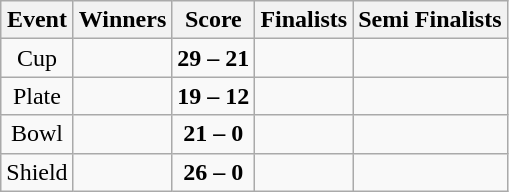<table class="wikitable" style="text-align: center">
<tr>
<th>Event</th>
<th>Winners</th>
<th>Score</th>
<th>Finalists</th>
<th>Semi Finalists</th>
</tr>
<tr>
<td>Cup</td>
<td align=left><strong></strong></td>
<td><strong>29 – 21</strong></td>
<td align=left></td>
<td align=left><br></td>
</tr>
<tr>
<td>Plate</td>
<td align=left><strong></strong></td>
<td><strong>19 – 12</strong></td>
<td align=left></td>
<td align=left><br></td>
</tr>
<tr>
<td>Bowl</td>
<td align=left><strong></strong></td>
<td><strong>21 – 0</strong></td>
<td align=left></td>
<td align=left><br></td>
</tr>
<tr>
<td>Shield</td>
<td align=left><strong></strong></td>
<td><strong>26 – 0</strong></td>
<td align=left></td>
<td align=left><br></td>
</tr>
</table>
